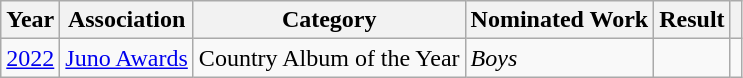<table class="wikitable">
<tr>
<th>Year</th>
<th>Association</th>
<th>Category</th>
<th>Nominated Work</th>
<th>Result</th>
<th></th>
</tr>
<tr>
<td><a href='#'>2022</a></td>
<td><a href='#'>Juno Awards</a></td>
<td>Country Album of the Year</td>
<td><em>Boys</em></td>
<td></td>
<td></td>
</tr>
</table>
